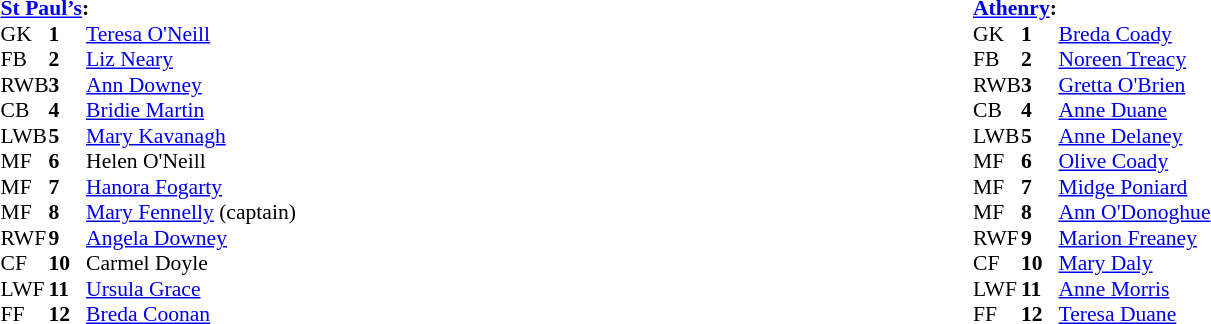<table style="width:100%;">
<tr>
<td valign="top"></td>
<td style="vertical-align:top; width:50%;"><br><table cellspacing="0" cellpadding="0" style="font-size:90%; margin:auto;">
<tr>
<td colspan="4"><strong><a href='#'>St Paul’s</a>:</strong></td>
</tr>
<tr>
<th width="25"></th>
<th width="25"></th>
</tr>
<tr>
<td>GK</td>
<td><strong>1</strong></td>
<td><a href='#'>Teresa O'Neill</a></td>
</tr>
<tr>
<td>FB</td>
<td><strong>2</strong></td>
<td><a href='#'>Liz Neary</a></td>
</tr>
<tr>
<td>RWB</td>
<td><strong>3</strong></td>
<td><a href='#'>Ann Downey</a></td>
</tr>
<tr>
<td>CB</td>
<td><strong>4</strong></td>
<td><a href='#'>Bridie Martin</a></td>
</tr>
<tr>
<td>LWB</td>
<td><strong>5</strong></td>
<td><a href='#'>Mary Kavanagh</a></td>
</tr>
<tr>
<td>MF</td>
<td><strong>6</strong></td>
<td>Helen O'Neill</td>
</tr>
<tr>
<td>MF</td>
<td><strong>7</strong></td>
<td><a href='#'>Hanora Fogarty</a></td>
</tr>
<tr>
<td>MF</td>
<td><strong>8</strong></td>
<td><a href='#'>Mary Fennelly</a> (captain)</td>
</tr>
<tr>
<td>RWF</td>
<td><strong>9</strong></td>
<td><a href='#'>Angela Downey</a></td>
</tr>
<tr>
<td>CF</td>
<td><strong>10</strong></td>
<td>Carmel Doyle</td>
</tr>
<tr>
<td>LWF</td>
<td><strong>11</strong></td>
<td><a href='#'>Ursula Grace</a></td>
</tr>
<tr>
<td>FF</td>
<td><strong>12</strong></td>
<td><a href='#'>Breda Coonan</a></td>
</tr>
</table>
</td>
<td style="vertical-align:top; width:50%;"><br><table cellspacing="0" cellpadding="0" style="font-size:90%; margin:auto;">
<tr>
<td colspan="4"><strong><a href='#'>Athenry</a>:</strong></td>
</tr>
<tr>
<th width="25"></th>
<th width="25"></th>
</tr>
<tr>
<td>GK</td>
<td><strong>1</strong></td>
<td><a href='#'>Breda Coady</a></td>
</tr>
<tr>
<td>FB</td>
<td><strong>2</strong></td>
<td><a href='#'>Noreen Treacy</a></td>
</tr>
<tr>
<td>RWB</td>
<td><strong>3</strong></td>
<td><a href='#'>Gretta O'Brien</a></td>
</tr>
<tr>
<td>CB</td>
<td><strong>4</strong></td>
<td><a href='#'>Anne Duane</a></td>
</tr>
<tr>
<td>LWB</td>
<td><strong>5</strong></td>
<td><a href='#'>Anne Delaney</a></td>
</tr>
<tr>
<td>MF</td>
<td><strong>6</strong></td>
<td><a href='#'>Olive Coady</a></td>
</tr>
<tr>
<td>MF</td>
<td><strong>7</strong></td>
<td><a href='#'>Midge Poniard</a></td>
</tr>
<tr>
<td>MF</td>
<td><strong>8</strong></td>
<td><a href='#'>Ann O'Donoghue</a></td>
</tr>
<tr>
<td>RWF</td>
<td><strong>9</strong></td>
<td><a href='#'>Marion Freaney</a></td>
</tr>
<tr>
<td>CF</td>
<td><strong>10</strong></td>
<td><a href='#'>Mary Daly</a></td>
</tr>
<tr>
<td>LWF</td>
<td><strong>11</strong></td>
<td><a href='#'>Anne Morris</a></td>
</tr>
<tr>
<td>FF</td>
<td><strong>12</strong></td>
<td><a href='#'>Teresa Duane</a></td>
</tr>
</table>
</td>
</tr>
</table>
